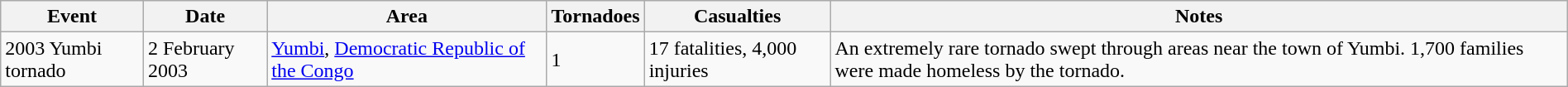<table class="wikitable" style="width:100%;">
<tr>
<th>Event</th>
<th>Date</th>
<th>Area</th>
<th>Tornadoes</th>
<th>Casualties</th>
<th>Notes</th>
</tr>
<tr>
<td>2003 Yumbi tornado</td>
<td>2 February 2003</td>
<td><a href='#'>Yumbi</a>, <a href='#'>Democratic Republic of the Congo</a></td>
<td>1</td>
<td>17 fatalities, 4,000 injuries</td>
<td>An extremely rare tornado swept through areas near the town of Yumbi. 1,700 families were made homeless by the tornado.</td>
</tr>
</table>
